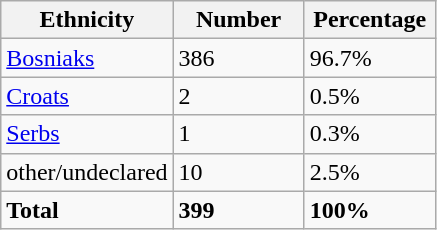<table class="wikitable">
<tr>
<th width="100px">Ethnicity</th>
<th width="80px">Number</th>
<th width="80px">Percentage</th>
</tr>
<tr>
<td><a href='#'>Bosniaks</a></td>
<td>386</td>
<td>96.7%</td>
</tr>
<tr>
<td><a href='#'>Croats</a></td>
<td>2</td>
<td>0.5%</td>
</tr>
<tr>
<td><a href='#'>Serbs</a></td>
<td>1</td>
<td>0.3%</td>
</tr>
<tr>
<td>other/undeclared</td>
<td>10</td>
<td>2.5%</td>
</tr>
<tr>
<td><strong>Total</strong></td>
<td><strong>399</strong></td>
<td><strong>100%</strong></td>
</tr>
</table>
